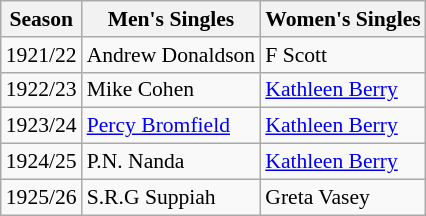<table class=wikitable style="font-size:90%;">
<tr>
<th>Season</th>
<th>Men's Singles</th>
<th>Women's Singles</th>
</tr>
<tr>
<td>1921/22</td>
<td> Andrew Donaldson</td>
<td> F Scott</td>
</tr>
<tr>
<td>1922/23</td>
<td> Mike Cohen</td>
<td> <a href='#'>Kathleen Berry</a></td>
</tr>
<tr>
<td>1923/24</td>
<td> <a href='#'>Percy Bromfield</a></td>
<td> <a href='#'>Kathleen Berry</a></td>
</tr>
<tr>
<td>1924/25</td>
<td> P.N. Nanda</td>
<td> <a href='#'>Kathleen Berry</a></td>
</tr>
<tr>
<td>1925/26</td>
<td> S.R.G Suppiah</td>
<td> Greta Vasey</td>
</tr>
</table>
